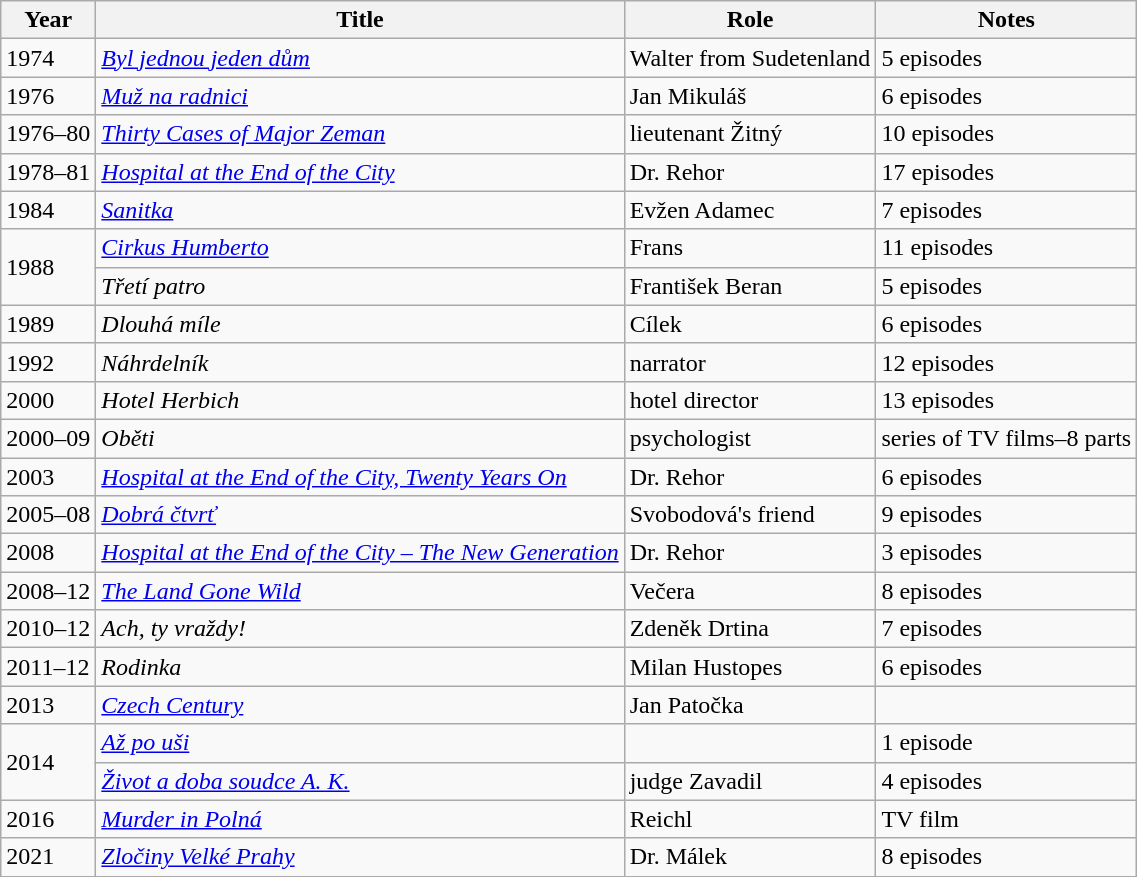<table class="wikitable sortable">
<tr>
<th>Year</th>
<th>Title</th>
<th>Role</th>
<th class="unsortable">Notes</th>
</tr>
<tr>
<td>1974</td>
<td><em><a href='#'>Byl jednou jeden dům</a></em></td>
<td>Walter from Sudetenland</td>
<td>5 episodes</td>
</tr>
<tr>
<td>1976</td>
<td><em><a href='#'>Muž na radnici</a></em></td>
<td>Jan Mikuláš</td>
<td>6 episodes</td>
</tr>
<tr>
<td>1976–80</td>
<td><em><a href='#'>Thirty Cases of Major Zeman</a></em></td>
<td>lieutenant Žitný</td>
<td>10 episodes</td>
</tr>
<tr>
<td>1978–81</td>
<td><em><a href='#'>Hospital at the End of the City</a></em></td>
<td>Dr. Rehor</td>
<td>17 episodes</td>
</tr>
<tr>
<td>1984</td>
<td><em><a href='#'>Sanitka</a></em></td>
<td>Evžen Adamec</td>
<td>7 episodes</td>
</tr>
<tr>
<td rowspan=2>1988</td>
<td><em><a href='#'>Cirkus Humberto</a></em></td>
<td>Frans</td>
<td>11 episodes</td>
</tr>
<tr>
<td><em>Třetí patro</em></td>
<td>František Beran</td>
<td>5 episodes</td>
</tr>
<tr>
<td>1989</td>
<td><em>Dlouhá míle</em></td>
<td>Cílek</td>
<td>6 episodes</td>
</tr>
<tr>
<td>1992</td>
<td><em>Náhrdelník</em></td>
<td>narrator</td>
<td>12 episodes</td>
</tr>
<tr>
<td>2000</td>
<td><em>Hotel Herbich</em></td>
<td>hotel director</td>
<td>13 episodes</td>
</tr>
<tr>
<td>2000–09</td>
<td><em>Oběti </em></td>
<td>psychologist</td>
<td>series of TV films–8 parts</td>
</tr>
<tr>
<td>2003</td>
<td><em><a href='#'>Hospital at the End of the City, Twenty Years On</a></em></td>
<td>Dr. Rehor</td>
<td>6 episodes</td>
</tr>
<tr>
<td>2005–08</td>
<td><em><a href='#'>Dobrá čtvrť</a></em></td>
<td>Svobodová's friend</td>
<td>9 episodes</td>
</tr>
<tr>
<td>2008</td>
<td><em><a href='#'>Hospital at the End of the City – The New Generation</a></em></td>
<td>Dr. Rehor</td>
<td>3 episodes</td>
</tr>
<tr>
<td>2008–12</td>
<td><em><a href='#'>The Land Gone Wild</a></em></td>
<td>Večera</td>
<td>8 episodes</td>
</tr>
<tr>
<td>2010–12</td>
<td><em>Ach, ty vraždy!</em></td>
<td>Zdeněk Drtina</td>
<td>7 episodes</td>
</tr>
<tr>
<td>2011–12</td>
<td><em>Rodinka</em></td>
<td>Milan Hustopes</td>
<td>6 episodes</td>
</tr>
<tr>
<td>2013</td>
<td><em><a href='#'>Czech Century</a></em></td>
<td>Jan Patočka</td>
<td></td>
</tr>
<tr>
<td rowspan=2>2014</td>
<td><em><a href='#'>Až po uši</a></em></td>
<td></td>
<td>1 episode</td>
</tr>
<tr>
<td><em><a href='#'>Život a doba soudce A. K.</a></em></td>
<td>judge Zavadil</td>
<td>4 episodes</td>
</tr>
<tr>
<td>2016</td>
<td><em><a href='#'>Murder in Polná</a></em></td>
<td>Reichl</td>
<td>TV film</td>
</tr>
<tr>
<td>2021</td>
<td><em><a href='#'>Zločiny Velké Prahy</a></em></td>
<td>Dr. Málek</td>
<td>8 episodes</td>
</tr>
</table>
